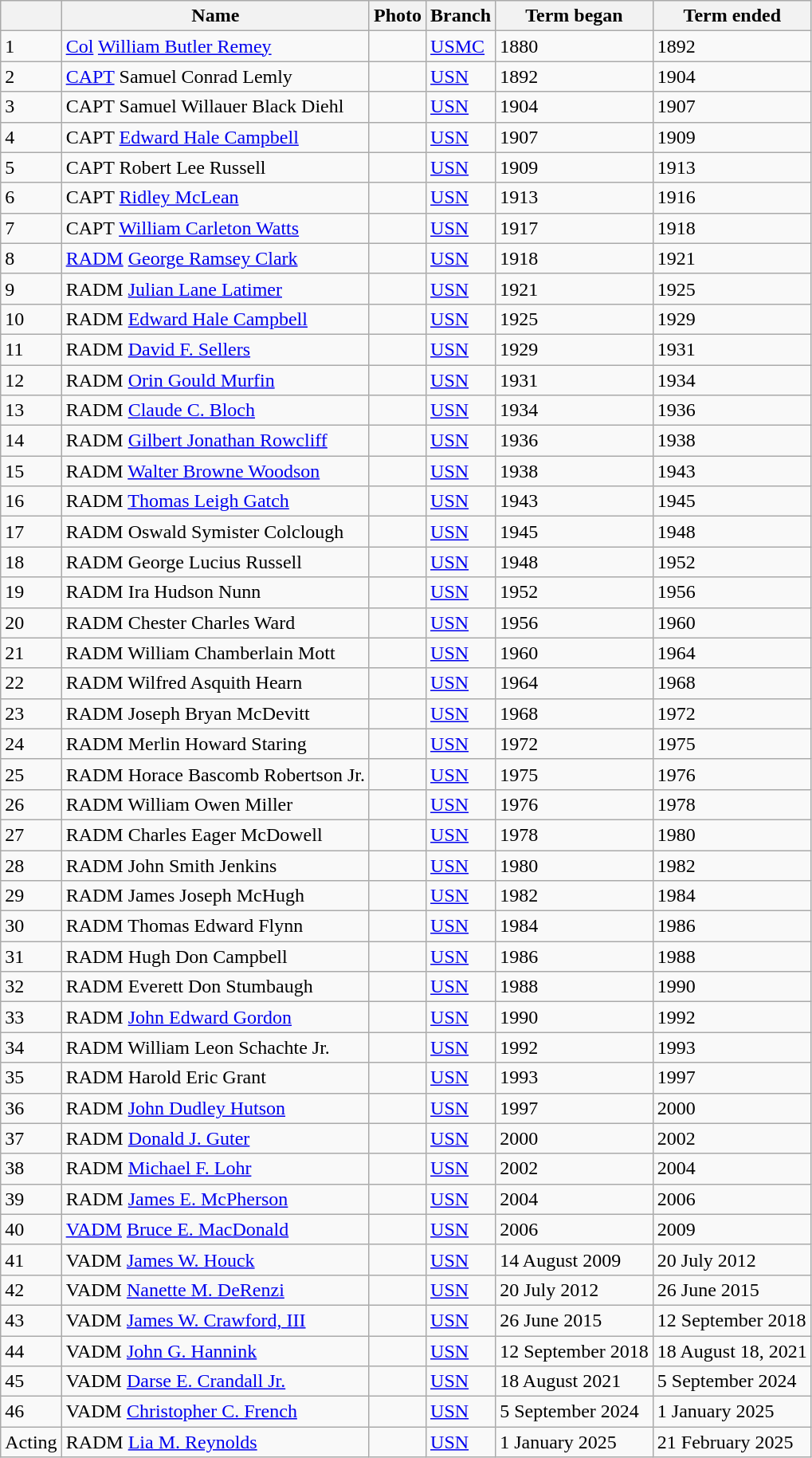<table class="wikitable">
<tr>
<th></th>
<th>Name</th>
<th>Photo</th>
<th>Branch</th>
<th>Term began</th>
<th>Term ended</th>
</tr>
<tr>
<td>1</td>
<td><a href='#'>Col</a> <a href='#'>William Butler Remey</a></td>
<td></td>
<td><a href='#'>USMC</a></td>
<td>1880</td>
<td>1892</td>
</tr>
<tr>
<td>2</td>
<td><a href='#'>CAPT</a> Samuel Conrad Lemly</td>
<td></td>
<td><a href='#'>USN</a></td>
<td>1892</td>
<td>1904</td>
</tr>
<tr>
<td>3</td>
<td>CAPT Samuel Willauer Black Diehl</td>
<td></td>
<td><a href='#'>USN</a></td>
<td>1904</td>
<td>1907</td>
</tr>
<tr>
<td>4</td>
<td>CAPT <a href='#'>Edward Hale Campbell</a></td>
<td></td>
<td><a href='#'>USN</a></td>
<td>1907</td>
<td>1909</td>
</tr>
<tr>
<td>5</td>
<td>CAPT Robert Lee Russell</td>
<td></td>
<td><a href='#'>USN</a></td>
<td>1909</td>
<td>1913</td>
</tr>
<tr>
<td>6</td>
<td>CAPT <a href='#'>Ridley McLean</a></td>
<td></td>
<td><a href='#'>USN</a></td>
<td>1913</td>
<td>1916</td>
</tr>
<tr>
<td>7</td>
<td>CAPT <a href='#'>William Carleton Watts</a></td>
<td></td>
<td><a href='#'>USN</a></td>
<td>1917</td>
<td>1918</td>
</tr>
<tr>
<td>8</td>
<td><a href='#'>RADM</a> <a href='#'>George Ramsey Clark</a></td>
<td></td>
<td><a href='#'>USN</a></td>
<td>1918</td>
<td>1921</td>
</tr>
<tr>
<td>9</td>
<td>RADM <a href='#'>Julian Lane Latimer</a></td>
<td></td>
<td><a href='#'>USN</a></td>
<td>1921</td>
<td>1925</td>
</tr>
<tr>
<td>10</td>
<td>RADM <a href='#'>Edward Hale Campbell</a></td>
<td></td>
<td><a href='#'>USN</a></td>
<td>1925</td>
<td>1929</td>
</tr>
<tr>
<td>11</td>
<td>RADM <a href='#'>David F. Sellers</a></td>
<td></td>
<td><a href='#'>USN</a></td>
<td>1929</td>
<td>1931</td>
</tr>
<tr>
<td>12</td>
<td>RADM <a href='#'>Orin Gould Murfin</a></td>
<td></td>
<td><a href='#'>USN</a></td>
<td>1931</td>
<td>1934</td>
</tr>
<tr>
<td>13</td>
<td>RADM <a href='#'>Claude C. Bloch</a></td>
<td></td>
<td><a href='#'>USN</a></td>
<td>1934</td>
<td>1936</td>
</tr>
<tr>
<td>14</td>
<td>RADM <a href='#'>Gilbert Jonathan Rowcliff</a></td>
<td></td>
<td><a href='#'>USN</a></td>
<td>1936</td>
<td>1938</td>
</tr>
<tr>
<td>15</td>
<td>RADM <a href='#'>Walter Browne Woodson</a></td>
<td></td>
<td><a href='#'>USN</a></td>
<td>1938</td>
<td>1943</td>
</tr>
<tr>
<td>16</td>
<td>RADM <a href='#'>Thomas Leigh Gatch</a></td>
<td></td>
<td><a href='#'>USN</a></td>
<td>1943</td>
<td>1945</td>
</tr>
<tr>
<td>17</td>
<td>RADM Oswald Symister Colclough</td>
<td></td>
<td><a href='#'>USN</a></td>
<td>1945</td>
<td>1948</td>
</tr>
<tr>
<td>18</td>
<td>RADM George Lucius Russell</td>
<td></td>
<td><a href='#'>USN</a></td>
<td>1948</td>
<td>1952</td>
</tr>
<tr>
<td>19</td>
<td>RADM Ira Hudson Nunn</td>
<td></td>
<td><a href='#'>USN</a></td>
<td>1952</td>
<td>1956</td>
</tr>
<tr>
<td>20</td>
<td>RADM Chester Charles Ward</td>
<td></td>
<td><a href='#'>USN</a></td>
<td>1956</td>
<td>1960</td>
</tr>
<tr>
<td>21</td>
<td>RADM William Chamberlain Mott</td>
<td></td>
<td><a href='#'>USN</a></td>
<td>1960</td>
<td>1964</td>
</tr>
<tr>
<td>22</td>
<td>RADM Wilfred Asquith Hearn</td>
<td></td>
<td><a href='#'>USN</a></td>
<td>1964</td>
<td>1968</td>
</tr>
<tr>
<td>23</td>
<td>RADM Joseph Bryan McDevitt</td>
<td></td>
<td><a href='#'>USN</a></td>
<td>1968</td>
<td>1972</td>
</tr>
<tr>
<td>24</td>
<td>RADM Merlin Howard Staring</td>
<td></td>
<td><a href='#'>USN</a></td>
<td>1972</td>
<td>1975</td>
</tr>
<tr>
<td>25</td>
<td>RADM Horace Bascomb Robertson Jr.</td>
<td></td>
<td><a href='#'>USN</a></td>
<td>1975</td>
<td>1976</td>
</tr>
<tr>
<td>26</td>
<td>RADM William Owen Miller</td>
<td></td>
<td><a href='#'>USN</a></td>
<td>1976</td>
<td>1978</td>
</tr>
<tr>
<td>27</td>
<td>RADM Charles Eager McDowell</td>
<td></td>
<td><a href='#'>USN</a></td>
<td>1978</td>
<td>1980</td>
</tr>
<tr>
<td>28</td>
<td>RADM John Smith Jenkins</td>
<td></td>
<td><a href='#'>USN</a></td>
<td>1980</td>
<td>1982</td>
</tr>
<tr>
<td>29</td>
<td>RADM James Joseph McHugh</td>
<td></td>
<td><a href='#'>USN</a></td>
<td>1982</td>
<td>1984</td>
</tr>
<tr>
<td>30</td>
<td>RADM Thomas Edward Flynn</td>
<td></td>
<td><a href='#'>USN</a></td>
<td>1984</td>
<td>1986</td>
</tr>
<tr>
<td>31</td>
<td>RADM Hugh Don Campbell</td>
<td></td>
<td><a href='#'>USN</a></td>
<td>1986</td>
<td>1988</td>
</tr>
<tr>
<td>32</td>
<td>RADM Everett Don Stumbaugh</td>
<td></td>
<td><a href='#'>USN</a></td>
<td>1988</td>
<td>1990</td>
</tr>
<tr>
<td>33</td>
<td>RADM <a href='#'>John Edward Gordon</a></td>
<td></td>
<td><a href='#'>USN</a></td>
<td>1990</td>
<td>1992</td>
</tr>
<tr>
<td>34</td>
<td>RADM William Leon Schachte Jr.</td>
<td></td>
<td><a href='#'>USN</a></td>
<td>1992</td>
<td>1993</td>
</tr>
<tr>
<td>35</td>
<td>RADM Harold Eric Grant</td>
<td></td>
<td><a href='#'>USN</a></td>
<td>1993</td>
<td>1997</td>
</tr>
<tr>
<td>36</td>
<td>RADM <a href='#'>John Dudley Hutson</a></td>
<td></td>
<td><a href='#'>USN</a></td>
<td>1997</td>
<td>2000</td>
</tr>
<tr>
<td>37</td>
<td>RADM <a href='#'>Donald J. Guter</a></td>
<td></td>
<td><a href='#'>USN</a></td>
<td>2000</td>
<td>2002</td>
</tr>
<tr>
<td>38</td>
<td>RADM <a href='#'>Michael F. Lohr</a></td>
<td></td>
<td><a href='#'>USN</a></td>
<td>2002</td>
<td>2004</td>
</tr>
<tr>
<td>39</td>
<td>RADM <a href='#'>James E. McPherson</a></td>
<td></td>
<td><a href='#'>USN</a></td>
<td>2004</td>
<td>2006</td>
</tr>
<tr>
<td>40</td>
<td><a href='#'>VADM</a> <a href='#'>Bruce E. MacDonald</a></td>
<td></td>
<td><a href='#'>USN</a></td>
<td>2006</td>
<td>2009</td>
</tr>
<tr>
<td>41</td>
<td>VADM <a href='#'>James W. Houck</a></td>
<td></td>
<td><a href='#'>USN</a></td>
<td>14 August 2009</td>
<td>20 July 2012</td>
</tr>
<tr>
<td>42</td>
<td>VADM <a href='#'>Nanette M. DeRenzi</a></td>
<td></td>
<td><a href='#'>USN</a></td>
<td>20 July 2012</td>
<td>26 June 2015</td>
</tr>
<tr>
<td>43</td>
<td>VADM <a href='#'>James W. Crawford, III</a></td>
<td></td>
<td><a href='#'>USN</a></td>
<td>26 June 2015</td>
<td>12 September 2018</td>
</tr>
<tr>
<td>44</td>
<td>VADM <a href='#'>John G. Hannink</a></td>
<td></td>
<td><a href='#'>USN</a></td>
<td>12 September 2018</td>
<td>18 August 18, 2021</td>
</tr>
<tr>
<td>45</td>
<td>VADM <a href='#'>Darse E. Crandall Jr.</a></td>
<td></td>
<td><a href='#'>USN</a></td>
<td>18 August 2021</td>
<td>5 September 2024</td>
</tr>
<tr>
<td>46</td>
<td>VADM <a href='#'>Christopher C. French</a></td>
<td></td>
<td><a href='#'>USN</a></td>
<td>5 September 2024</td>
<td>1 January 2025</td>
</tr>
<tr>
<td>Acting</td>
<td>RADM <a href='#'>Lia M. Reynolds</a></td>
<td></td>
<td><a href='#'>USN</a></td>
<td>1 January 2025</td>
<td>21 February 2025</td>
</tr>
</table>
